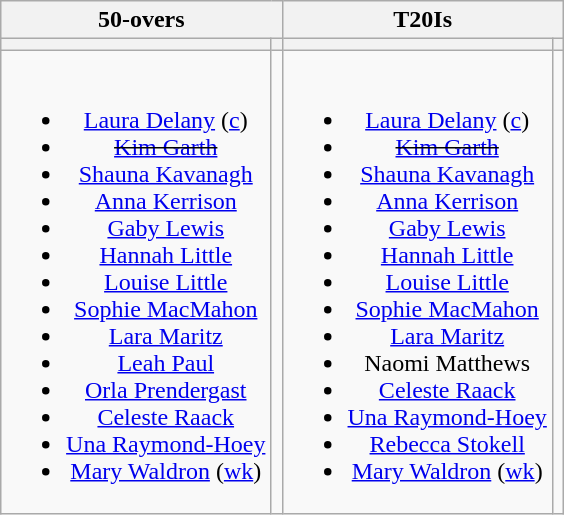<table class="wikitable" style="text-align:center; margin:auto">
<tr>
<th colspan=2>50-overs</th>
<th colspan=2>T20Is</th>
</tr>
<tr>
<th></th>
<th></th>
<th></th>
<th></th>
</tr>
<tr style="vertical-align:top">
<td><br><ul><li><a href='#'>Laura Delany</a> (<a href='#'>c</a>)</li><li><s><a href='#'>Kim Garth</a></s></li><li><a href='#'>Shauna Kavanagh</a></li><li><a href='#'>Anna Kerrison</a></li><li><a href='#'>Gaby Lewis</a></li><li><a href='#'>Hannah Little</a></li><li><a href='#'>Louise Little</a></li><li><a href='#'>Sophie MacMahon</a></li><li><a href='#'>Lara Maritz</a></li><li><a href='#'>Leah Paul</a></li><li><a href='#'>Orla Prendergast</a></li><li><a href='#'>Celeste Raack</a></li><li><a href='#'>Una Raymond-Hoey</a></li><li><a href='#'>Mary Waldron</a> (<a href='#'>wk</a>)</li></ul></td>
<td></td>
<td><br><ul><li><a href='#'>Laura Delany</a> (<a href='#'>c</a>)</li><li><s><a href='#'>Kim Garth</a></s></li><li><a href='#'>Shauna Kavanagh</a></li><li><a href='#'>Anna Kerrison</a></li><li><a href='#'>Gaby Lewis</a></li><li><a href='#'>Hannah Little</a></li><li><a href='#'>Louise Little</a></li><li><a href='#'>Sophie MacMahon</a></li><li><a href='#'>Lara Maritz</a></li><li>Naomi Matthews</li><li><a href='#'>Celeste Raack</a></li><li><a href='#'>Una Raymond-Hoey</a></li><li><a href='#'>Rebecca Stokell</a></li><li><a href='#'>Mary Waldron</a> (<a href='#'>wk</a>)</li></ul></td>
<td></td>
</tr>
</table>
